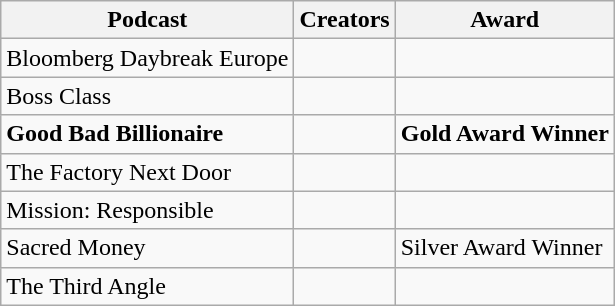<table class="wikitable">
<tr>
<th>Podcast</th>
<th>Creators</th>
<th>Award</th>
</tr>
<tr>
<td>Bloomberg Daybreak Europe</td>
<td></td>
<td></td>
</tr>
<tr>
<td>Boss Class</td>
<td></td>
<td></td>
</tr>
<tr>
<td><strong>Good Bad Billionaire</strong></td>
<td></td>
<td><strong>Gold Award Winner</strong></td>
</tr>
<tr>
<td>The Factory Next Door</td>
<td></td>
<td></td>
</tr>
<tr>
<td>Mission: Responsible</td>
<td></td>
<td></td>
</tr>
<tr>
<td>Sacred Money</td>
<td></td>
<td>Silver Award Winner</td>
</tr>
<tr>
<td>The Third Angle</td>
<td></td>
<td></td>
</tr>
</table>
